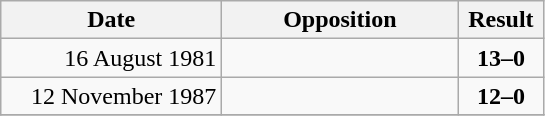<table class="wikitable" style="float:left; margin-left:12px; ">
<tr>
<th width=140>Date</th>
<th width=150>Opposition</th>
<th width=50>Result</th>
</tr>
<tr>
<td align=right>16 August 1981</td>
<td></td>
<td align=center><strong>13–0</strong></td>
</tr>
<tr>
<td align=right>12 November 1987</td>
<td></td>
<td align=center><strong>12–0</strong></td>
</tr>
<tr>
</tr>
</table>
